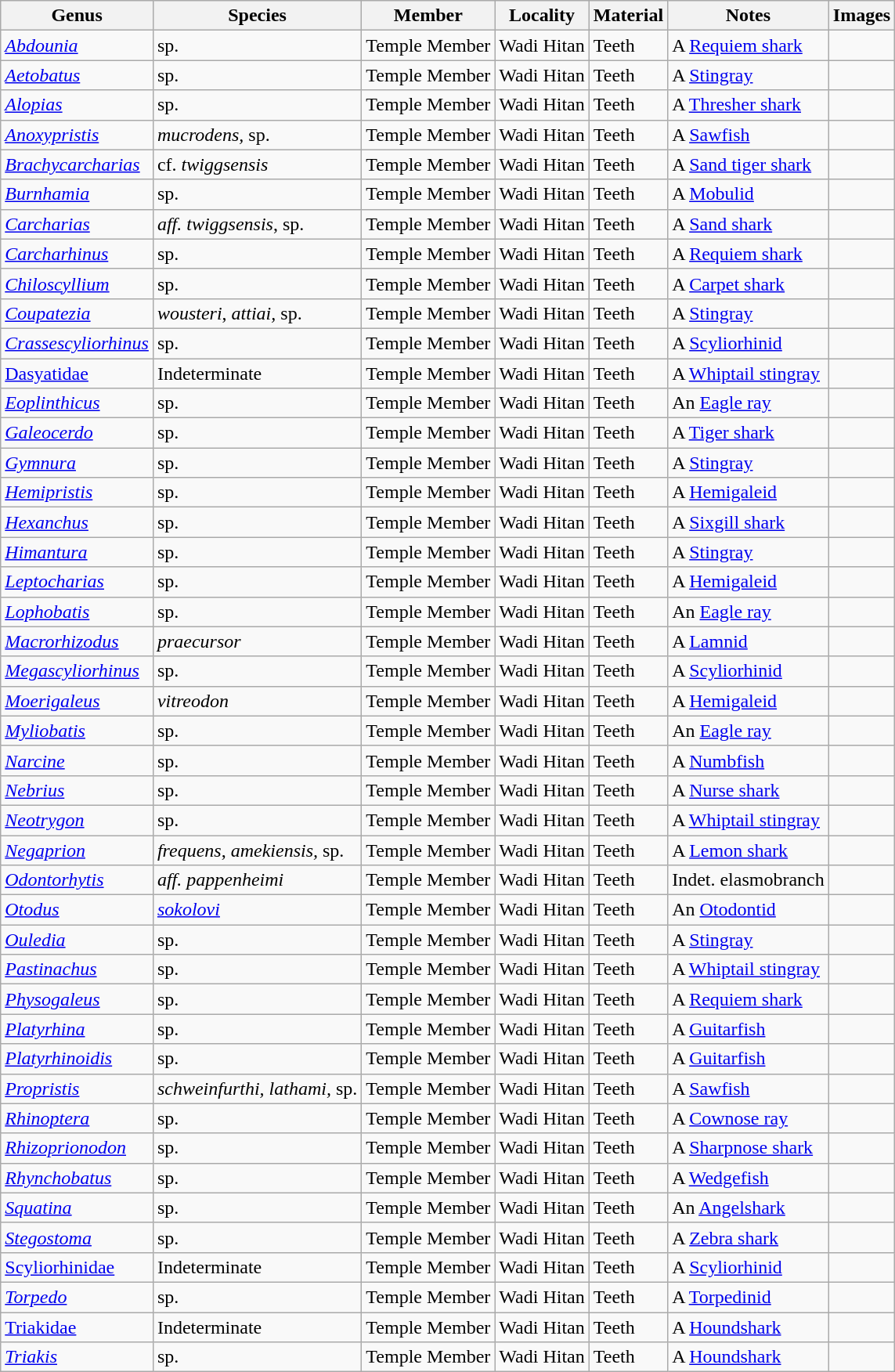<table class="wikitable">
<tr>
<th>Genus</th>
<th>Species</th>
<th>Member</th>
<th>Locality</th>
<th>Material</th>
<th>Notes</th>
<th>Images</th>
</tr>
<tr>
<td><em><a href='#'>Abdounia</a></em></td>
<td>sp.</td>
<td>Temple Member</td>
<td>Wadi Hitan</td>
<td>Teeth</td>
<td>A <a href='#'>Requiem shark</a></td>
<td></td>
</tr>
<tr>
<td><em><a href='#'>Aetobatus</a></em></td>
<td>sp.</td>
<td>Temple Member</td>
<td>Wadi Hitan</td>
<td>Teeth</td>
<td>A <a href='#'>Stingray</a></td>
<td></td>
</tr>
<tr>
<td><em><a href='#'>Alopias</a></em></td>
<td>sp.</td>
<td>Temple Member</td>
<td>Wadi Hitan</td>
<td>Teeth</td>
<td>A <a href='#'>Thresher shark</a></td>
<td></td>
</tr>
<tr>
<td><em><a href='#'>Anoxypristis</a></em></td>
<td><em>mucrodens,</em> sp.</td>
<td>Temple Member</td>
<td>Wadi Hitan</td>
<td>Teeth</td>
<td>A <a href='#'>Sawfish</a></td>
<td></td>
</tr>
<tr>
<td><em><a href='#'>Brachycarcharias</a></em></td>
<td>cf. <em>twiggsensis</em></td>
<td>Temple Member</td>
<td>Wadi Hitan</td>
<td>Teeth</td>
<td>A <a href='#'>Sand tiger shark</a></td>
<td></td>
</tr>
<tr>
<td><a href='#'><em>Burnhamia</em></a><em></em></td>
<td>sp.</td>
<td>Temple Member</td>
<td>Wadi Hitan</td>
<td>Teeth</td>
<td>A <a href='#'>Mobulid</a></td>
<td></td>
</tr>
<tr>
<td><em><a href='#'>Carcharias</a></em></td>
<td><em>aff. twiggsensis</em>, sp.</td>
<td>Temple Member</td>
<td>Wadi Hitan</td>
<td>Teeth</td>
<td>A <a href='#'>Sand shark</a></td>
<td></td>
</tr>
<tr>
<td><em><a href='#'>Carcharhinus</a></em></td>
<td>sp.</td>
<td>Temple Member</td>
<td>Wadi Hitan</td>
<td>Teeth</td>
<td>A <a href='#'>Requiem shark</a></td>
<td></td>
</tr>
<tr>
<td><em><a href='#'>Chiloscyllium</a></em></td>
<td>sp.</td>
<td>Temple Member</td>
<td>Wadi Hitan</td>
<td>Teeth</td>
<td>A <a href='#'>Carpet shark</a></td>
<td></td>
</tr>
<tr>
<td><em><a href='#'>Coupatezia</a></em></td>
<td><em>wousteri</em>, <em>attiai,</em> sp.</td>
<td>Temple Member</td>
<td>Wadi Hitan</td>
<td>Teeth</td>
<td>A <a href='#'>Stingray</a></td>
<td></td>
</tr>
<tr>
<td><em><a href='#'>Crassescyliorhinus</a></em></td>
<td>sp.</td>
<td>Temple Member</td>
<td>Wadi Hitan</td>
<td>Teeth</td>
<td>A <a href='#'>Scyliorhinid</a></td>
<td></td>
</tr>
<tr>
<td><a href='#'>Dasyatidae</a><em></em></td>
<td>Indeterminate</td>
<td>Temple Member</td>
<td>Wadi Hitan</td>
<td>Teeth</td>
<td>A <a href='#'>Whiptail stingray</a></td>
<td></td>
</tr>
<tr>
<td><em><a href='#'>Eoplinthicus</a></em></td>
<td>sp.</td>
<td>Temple Member</td>
<td>Wadi Hitan</td>
<td>Teeth</td>
<td>An <a href='#'>Eagle ray</a></td>
<td></td>
</tr>
<tr>
<td><em><a href='#'>Galeocerdo</a></em></td>
<td>sp.</td>
<td>Temple Member</td>
<td>Wadi Hitan</td>
<td>Teeth</td>
<td>A <a href='#'>Tiger shark</a></td>
<td></td>
</tr>
<tr>
<td><em><a href='#'>Gymnura</a></em></td>
<td>sp.</td>
<td>Temple Member</td>
<td>Wadi Hitan</td>
<td>Teeth</td>
<td>A <a href='#'>Stingray</a></td>
<td></td>
</tr>
<tr>
<td><em><a href='#'>Hemipristis</a></em></td>
<td>sp.</td>
<td>Temple Member</td>
<td>Wadi Hitan</td>
<td>Teeth</td>
<td>A <a href='#'>Hemigaleid</a></td>
<td></td>
</tr>
<tr>
<td><em><a href='#'>Hexanchus</a></em></td>
<td>sp.</td>
<td>Temple Member</td>
<td>Wadi Hitan</td>
<td>Teeth</td>
<td>A <a href='#'>Sixgill shark</a></td>
<td></td>
</tr>
<tr>
<td><em><a href='#'>Himantura</a></em></td>
<td>sp.</td>
<td>Temple Member</td>
<td>Wadi Hitan</td>
<td>Teeth</td>
<td>A <a href='#'>Stingray</a></td>
<td></td>
</tr>
<tr>
<td><em><a href='#'>Leptocharias</a></em></td>
<td>sp.</td>
<td>Temple Member</td>
<td>Wadi Hitan</td>
<td>Teeth</td>
<td>A <a href='#'>Hemigaleid</a></td>
<td></td>
</tr>
<tr>
<td><em><a href='#'>Lophobatis</a></em></td>
<td>sp.</td>
<td>Temple Member</td>
<td>Wadi Hitan</td>
<td>Teeth</td>
<td>An <a href='#'>Eagle ray</a></td>
<td></td>
</tr>
<tr>
<td><em><a href='#'>Macrorhizodus</a></em></td>
<td><em>praecursor</em></td>
<td>Temple Member</td>
<td>Wadi Hitan</td>
<td>Teeth</td>
<td>A <a href='#'>Lamnid</a></td>
<td></td>
</tr>
<tr>
<td><em><a href='#'>Megascyliorhinus</a></em></td>
<td>sp.</td>
<td>Temple Member</td>
<td>Wadi Hitan</td>
<td>Teeth</td>
<td>A <a href='#'>Scyliorhinid</a></td>
<td></td>
</tr>
<tr>
<td><em><a href='#'>Moerigaleus</a></em></td>
<td><em>vitreodon</em></td>
<td>Temple Member</td>
<td>Wadi Hitan</td>
<td>Teeth</td>
<td>A <a href='#'>Hemigaleid</a></td>
<td></td>
</tr>
<tr>
<td><em><a href='#'>Myliobatis</a></em></td>
<td>sp.</td>
<td>Temple Member</td>
<td>Wadi Hitan</td>
<td>Teeth</td>
<td>An <a href='#'>Eagle ray</a></td>
<td></td>
</tr>
<tr>
<td><em><a href='#'>Narcine</a></em></td>
<td>sp.</td>
<td>Temple Member</td>
<td>Wadi Hitan</td>
<td>Teeth</td>
<td>A <a href='#'>Numbfish</a></td>
<td></td>
</tr>
<tr>
<td><em><a href='#'>Nebrius</a></em></td>
<td>sp.</td>
<td>Temple Member</td>
<td>Wadi Hitan</td>
<td>Teeth</td>
<td>A <a href='#'>Nurse shark</a></td>
<td></td>
</tr>
<tr>
<td><em><a href='#'>Neotrygon</a></em></td>
<td>sp.</td>
<td>Temple Member</td>
<td>Wadi Hitan</td>
<td>Teeth</td>
<td>A <a href='#'>Whiptail stingray</a></td>
<td></td>
</tr>
<tr>
<td><em><a href='#'>Negaprion</a></em></td>
<td><em>frequens</em>, <em>amekiensis,</em> sp.</td>
<td>Temple Member</td>
<td>Wadi Hitan</td>
<td>Teeth</td>
<td>A <a href='#'>Lemon shark</a></td>
<td></td>
</tr>
<tr>
<td><em><a href='#'>Odontorhytis</a></em></td>
<td><em>aff. pappenheimi</em></td>
<td>Temple Member</td>
<td>Wadi Hitan</td>
<td>Teeth</td>
<td>Indet. elasmobranch</td>
<td></td>
</tr>
<tr>
<td><em><a href='#'>Otodus</a></em></td>
<td><em><a href='#'>sokolovi</a></em></td>
<td>Temple Member</td>
<td>Wadi Hitan</td>
<td>Teeth</td>
<td>An <a href='#'>Otodontid</a></td>
<td></td>
</tr>
<tr>
<td><em><a href='#'>Ouledia</a></em></td>
<td>sp.</td>
<td>Temple Member</td>
<td>Wadi Hitan</td>
<td>Teeth</td>
<td>A <a href='#'>Stingray</a></td>
<td></td>
</tr>
<tr>
<td><em><a href='#'>Pastinachus</a></em></td>
<td>sp.</td>
<td>Temple Member</td>
<td>Wadi Hitan</td>
<td>Teeth</td>
<td>A <a href='#'>Whiptail stingray</a></td>
<td></td>
</tr>
<tr>
<td><em><a href='#'>Physogaleus</a></em></td>
<td>sp.</td>
<td>Temple Member</td>
<td>Wadi Hitan</td>
<td>Teeth</td>
<td>A <a href='#'>Requiem shark</a></td>
<td></td>
</tr>
<tr>
<td><em><a href='#'>Platyrhina</a></em></td>
<td>sp.</td>
<td>Temple Member</td>
<td>Wadi Hitan</td>
<td>Teeth</td>
<td>A <a href='#'>Guitarfish</a></td>
<td></td>
</tr>
<tr>
<td><em><a href='#'>Platyrhinoidis</a></em></td>
<td>sp.</td>
<td>Temple Member</td>
<td>Wadi Hitan</td>
<td>Teeth</td>
<td>A <a href='#'>Guitarfish</a></td>
<td></td>
</tr>
<tr>
<td><em><a href='#'>Propristis</a></em></td>
<td><em>schweinfurthi, lathami,</em> sp.</td>
<td>Temple Member</td>
<td>Wadi Hitan</td>
<td>Teeth</td>
<td>A <a href='#'>Sawfish</a></td>
<td></td>
</tr>
<tr>
<td><em><a href='#'>Rhinoptera</a></em></td>
<td>sp.</td>
<td>Temple Member</td>
<td>Wadi Hitan</td>
<td>Teeth</td>
<td>A <a href='#'>Cownose ray</a></td>
<td></td>
</tr>
<tr>
<td><em><a href='#'>Rhizoprionodon</a></em></td>
<td>sp.</td>
<td>Temple Member</td>
<td>Wadi Hitan</td>
<td>Teeth</td>
<td>A <a href='#'>Sharpnose shark</a></td>
<td></td>
</tr>
<tr>
<td><em><a href='#'>Rhynchobatus</a></em></td>
<td>sp.</td>
<td>Temple Member</td>
<td>Wadi Hitan</td>
<td>Teeth</td>
<td>A <a href='#'>Wedgefish</a></td>
<td></td>
</tr>
<tr>
<td><em><a href='#'>Squatina</a></em></td>
<td>sp.</td>
<td>Temple Member</td>
<td>Wadi Hitan</td>
<td>Teeth</td>
<td>An <a href='#'>Angelshark</a></td>
<td></td>
</tr>
<tr>
<td><em><a href='#'>Stegostoma</a></em></td>
<td>sp.</td>
<td>Temple Member</td>
<td>Wadi Hitan</td>
<td>Teeth</td>
<td>A <a href='#'>Zebra shark</a></td>
<td></td>
</tr>
<tr>
<td><a href='#'>Scyliorhinidae</a><em></em></td>
<td>Indeterminate</td>
<td>Temple Member</td>
<td>Wadi Hitan</td>
<td>Teeth</td>
<td>A <a href='#'>Scyliorhinid</a></td>
<td></td>
</tr>
<tr>
<td><em><a href='#'>Torpedo</a></em></td>
<td>sp.</td>
<td>Temple Member</td>
<td>Wadi Hitan</td>
<td>Teeth</td>
<td>A <a href='#'>Torpedinid</a></td>
<td></td>
</tr>
<tr>
<td><a href='#'>Triakidae</a><em></em></td>
<td>Indeterminate</td>
<td>Temple Member</td>
<td>Wadi Hitan</td>
<td>Teeth</td>
<td>A <a href='#'>Houndshark</a></td>
<td></td>
</tr>
<tr>
<td><em><a href='#'>Triakis</a></em></td>
<td>sp.</td>
<td>Temple Member</td>
<td>Wadi Hitan</td>
<td>Teeth</td>
<td>A <a href='#'>Houndshark</a></td>
<td></td>
</tr>
</table>
